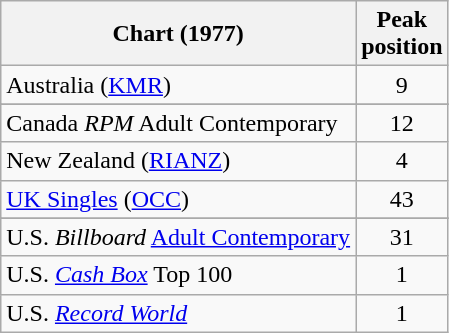<table class="wikitable sortable">
<tr>
<th>Chart (1977)</th>
<th>Peak<br>position</th>
</tr>
<tr>
<td>Australia (<a href='#'>KMR</a>)</td>
<td style="text-align:center;">9</td>
</tr>
<tr>
</tr>
<tr>
<td>Canada <em>RPM</em> Adult Contemporary</td>
<td style="text-align:center;">12</td>
</tr>
<tr>
<td>New Zealand (<a href='#'>RIANZ</a>)</td>
<td style="text-align:center;">4</td>
</tr>
<tr>
<td><a href='#'>UK Singles</a> (<a href='#'>OCC</a>)</td>
<td style="text-align:center;">43</td>
</tr>
<tr>
</tr>
<tr>
<td>U.S. <em>Billboard</em> <a href='#'>Adult Contemporary</a></td>
<td align="center">31</td>
</tr>
<tr>
<td>U.S. <em><a href='#'>Cash Box</a></em> Top 100</td>
<td style="text-align:center;">1</td>
</tr>
<tr>
<td>U.S. <em><a href='#'>Record World</a></em></td>
<td style="text-align:center;">1</td>
</tr>
</table>
